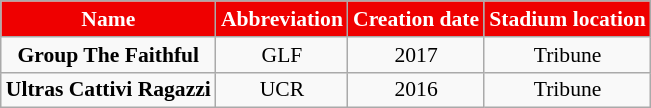<table class="wikitable center" style="font-size:90%; text-align: center">
<tr>
<th scope=col style="color:#FFFFFF; background:#EF0000;">Name</th>
<th scope=col style="color:#FFFFFF; background:#EF0000;">Abbreviation</th>
<th scope=col style="color:#FFFFFF; background:#EF0000;">Creation date</th>
<th scope=col style="color:#FFFFFF; background:#EF0000;">Stadium location</th>
</tr>
<tr>
<td><strong> Group The Faithful </strong></td>
<td>GLF</td>
<td>2017</td>
<td>Tribune</td>
</tr>
<tr>
<td><strong> Ultras Cattivi Ragazzi </strong></td>
<td>UCR</td>
<td>2016</td>
<td>Tribune</td>
</tr>
</table>
